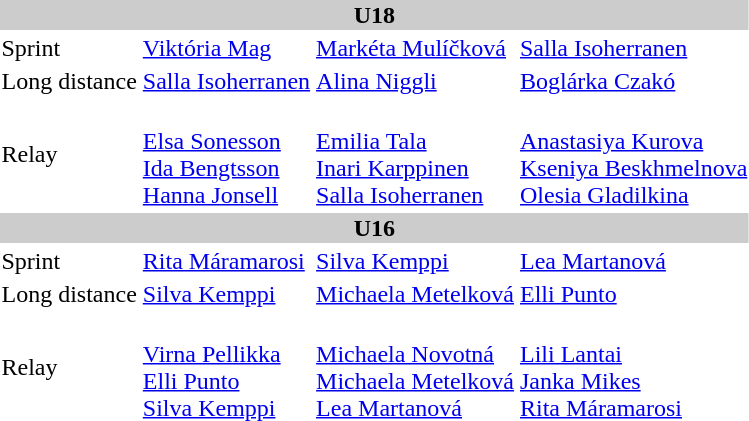<table>
<tr style="background:#ccc; width:100%;">
<td colspan=4 align=center><strong>U18</strong></td>
</tr>
<tr>
<td>Sprint</td>
<td> <a href='#'>Viktória Mag</a></td>
<td> <a href='#'>Markéta Mulíčková</a></td>
<td> <a href='#'>Salla Isoherranen</a></td>
</tr>
<tr>
<td>Long distance</td>
<td> <a href='#'>Salla Isoherranen</a></td>
<td> <a href='#'>Alina Niggli</a></td>
<td> <a href='#'>Boglárka Czakó</a></td>
</tr>
<tr>
<td>Relay</td>
<td><br><a href='#'>Elsa Sonesson</a><br><a href='#'>Ida Bengtsson</a><br><a href='#'>Hanna Jonsell</a></td>
<td><br><a href='#'>Emilia Tala</a><br><a href='#'>Inari Karppinen</a><br><a href='#'>Salla Isoherranen</a></td>
<td><br><a href='#'>Anastasiya Kurova</a><br><a href='#'>Kseniya Beskhmelnova</a><br><a href='#'>Olesia Gladilkina</a></td>
</tr>
<tr style="background:#ccc; width:100%;">
<td colspan=4 align=center><strong>U16</strong></td>
</tr>
<tr>
<td>Sprint</td>
<td> <a href='#'>Rita Máramarosi</a></td>
<td> <a href='#'>Silva Kemppi</a></td>
<td> <a href='#'>Lea Martanová</a></td>
</tr>
<tr>
<td>Long distance</td>
<td> <a href='#'>Silva Kemppi</a></td>
<td> <a href='#'>Michaela Metelková</a></td>
<td> <a href='#'>Elli Punto</a></td>
</tr>
<tr>
<td>Relay</td>
<td><br><a href='#'>Virna Pellikka</a><br><a href='#'>Elli Punto</a><br><a href='#'>Silva Kemppi</a></td>
<td><br><a href='#'>Michaela Novotná</a><br><a href='#'>Michaela Metelková</a><br><a href='#'>Lea Martanová</a></td>
<td><br><a href='#'>Lili Lantai</a><br><a href='#'>Janka Mikes</a><br><a href='#'>Rita Máramarosi</a></td>
</tr>
</table>
